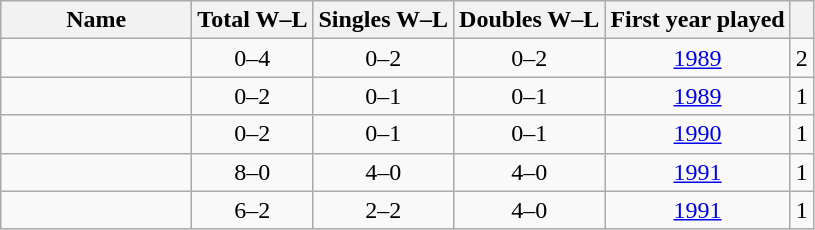<table class="sortable wikitable" style="text-align:center;">
<tr>
<th width="120">Name</th>
<th>Total W–L</th>
<th>Singles W–L</th>
<th>Doubles W–L</th>
<th>First year played</th>
<th></th>
</tr>
<tr>
<td align="left"></td>
<td>0–4</td>
<td>0–2</td>
<td>0–2</td>
<td><a href='#'>1989</a></td>
<td>2</td>
</tr>
<tr>
<td align="left"></td>
<td>0–2</td>
<td>0–1</td>
<td>0–1</td>
<td><a href='#'>1989</a></td>
<td>1</td>
</tr>
<tr>
<td align="left"></td>
<td>0–2</td>
<td>0–1</td>
<td>0–1</td>
<td><a href='#'>1990</a></td>
<td>1</td>
</tr>
<tr>
<td align="left"></td>
<td>8–0</td>
<td>4–0</td>
<td>4–0</td>
<td><a href='#'>1991</a></td>
<td>1</td>
</tr>
<tr>
<td align="left"></td>
<td>6–2</td>
<td>2–2</td>
<td>4–0</td>
<td><a href='#'>1991</a></td>
<td>1</td>
</tr>
</table>
